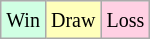<table class="wikitable">
<tr>
<td style="background-color: #d0ffe3;"><small>Win</small></td>
<td style="background-color: #ffffbb;"><small>Draw</small></td>
<td style="background-color: #ffd0e3;"><small>Loss</small></td>
</tr>
</table>
